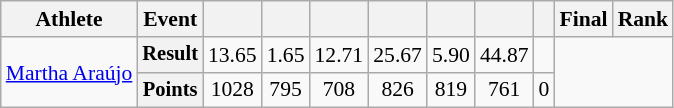<table class=wikitable style=font-size:90%>
<tr>
<th>Athlete</th>
<th>Event</th>
<th></th>
<th></th>
<th></th>
<th></th>
<th></th>
<th></th>
<th></th>
<th>Final</th>
<th>Rank</th>
</tr>
<tr align=center>
<td rowspan=2 align=left><a href='#'>Martha Araújo</a></td>
<th style=font-size:95%>Result</th>
<td>13.65</td>
<td>1.65</td>
<td>12.71</td>
<td>25.67</td>
<td>5.90</td>
<td>44.87</td>
<td><strong></strong></td>
<td colspan=2 rowspan=2><strong></strong></td>
</tr>
<tr align=center>
<th style=font-size:95%>Points</th>
<td>1028</td>
<td>795</td>
<td>708</td>
<td>826</td>
<td>819</td>
<td>761</td>
<td>0</td>
</tr>
</table>
